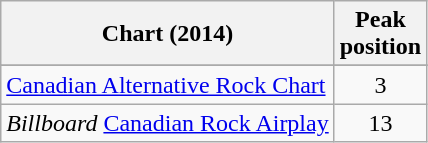<table class="wikitable">
<tr>
<th>Chart (2014)</th>
<th>Peak<br>position</th>
</tr>
<tr>
</tr>
<tr>
<td><a href='#'>Canadian Alternative Rock Chart</a></td>
<td align="center">3</td>
</tr>
<tr>
<td><em>Billboard</em> <a href='#'>Canadian Rock Airplay</a></td>
<td style="text-align:center;">13</td>
</tr>
</table>
